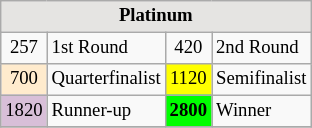<table class="wikitable" style="font-size:78%;">
<tr>
<th colspan=4 style="background:#E5E4E2;">Platinum</th>
</tr>
<tr>
<td align="center">257</td>
<td>1st Round</td>
<td align="center">420</td>
<td>2nd Round</td>
</tr>
<tr>
<td align="center" style="background:#ffebcd;">700</td>
<td>Quarterfinalist</td>
<td align="center" style="background:#ffff00">1120</td>
<td>Semifinalist</td>
</tr>
<tr>
<td align="center" style="background:#D8BFD8;">1820</td>
<td>Runner-up</td>
<td align="center" style="background:#00ff00;font-weight:bold;">2800</td>
<td>Winner</td>
</tr>
<tr>
</tr>
</table>
